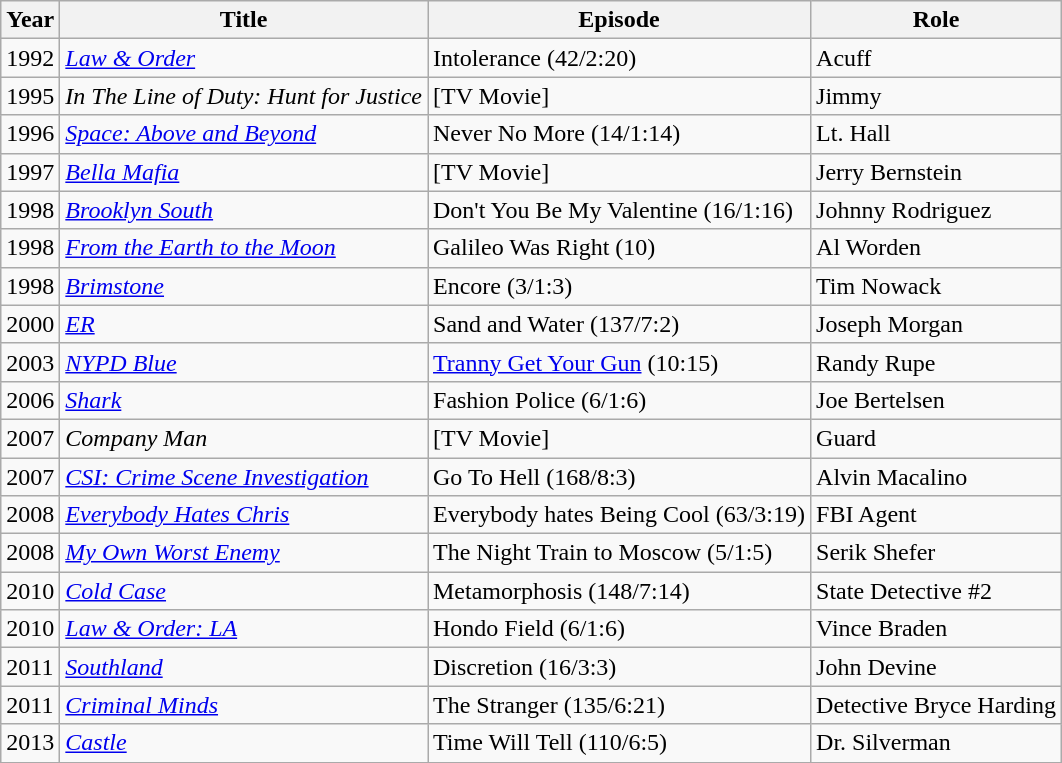<table class="wikitable sortable">
<tr>
<th>Year</th>
<th>Title</th>
<th>Episode</th>
<th>Role</th>
</tr>
<tr>
<td>1992</td>
<td><em><a href='#'>Law & Order</a></em></td>
<td>Intolerance (42/2:20)</td>
<td>Acuff</td>
</tr>
<tr>
<td>1995</td>
<td><em>In The Line of Duty: Hunt for Justice</em></td>
<td>[TV Movie]</td>
<td>Jimmy</td>
</tr>
<tr>
<td>1996</td>
<td><em><a href='#'>Space: Above and Beyond</a></em></td>
<td>Never No More (14/1:14)</td>
<td>Lt. Hall</td>
</tr>
<tr>
<td>1997</td>
<td><em><a href='#'>Bella Mafia</a></em></td>
<td>[TV Movie]</td>
<td>Jerry Bernstein</td>
</tr>
<tr>
<td>1998</td>
<td><em><a href='#'>Brooklyn South</a></em></td>
<td>Don't You Be My Valentine (16/1:16)</td>
<td>Johnny Rodriguez</td>
</tr>
<tr>
<td>1998</td>
<td><em><a href='#'>From the Earth to the Moon</a></em></td>
<td>Galileo Was Right (10)</td>
<td>Al Worden</td>
</tr>
<tr>
<td>1998</td>
<td><em><a href='#'>Brimstone</a></em></td>
<td>Encore (3/1:3)</td>
<td>Tim Nowack</td>
</tr>
<tr>
<td>2000</td>
<td><em><a href='#'>ER</a></em></td>
<td>Sand and Water (137/7:2)</td>
<td>Joseph Morgan</td>
</tr>
<tr>
<td>2003</td>
<td><em><a href='#'>NYPD Blue</a></em></td>
<td><a href='#'>Tranny Get Your Gun</a> (10:15)</td>
<td>Randy Rupe</td>
</tr>
<tr>
<td>2006</td>
<td><em><a href='#'>Shark</a></em></td>
<td>Fashion Police (6/1:6)</td>
<td>Joe Bertelsen</td>
</tr>
<tr>
<td>2007</td>
<td><em>Company Man</em></td>
<td>[TV Movie]</td>
<td>Guard</td>
</tr>
<tr>
<td>2007</td>
<td><em><a href='#'>CSI: Crime Scene Investigation</a></em></td>
<td>Go To Hell (168/8:3)</td>
<td>Alvin Macalino</td>
</tr>
<tr>
<td>2008</td>
<td><em><a href='#'>Everybody Hates Chris</a></em></td>
<td>Everybody hates Being Cool (63/3:19)</td>
<td>FBI Agent</td>
</tr>
<tr>
<td>2008</td>
<td><em><a href='#'>My Own Worst Enemy</a></em></td>
<td>The Night Train to Moscow (5/1:5)</td>
<td>Serik Shefer</td>
</tr>
<tr>
<td>2010</td>
<td><em><a href='#'>Cold Case</a></em></td>
<td>Metamorphosis (148/7:14)</td>
<td>State Detective #2</td>
</tr>
<tr>
<td>2010</td>
<td><em><a href='#'>Law & Order: LA</a></em></td>
<td>Hondo Field (6/1:6)</td>
<td>Vince Braden</td>
</tr>
<tr>
<td>2011</td>
<td><em><a href='#'>Southland</a></em></td>
<td>Discretion (16/3:3)</td>
<td>John Devine</td>
</tr>
<tr>
<td>2011</td>
<td><em><a href='#'>Criminal Minds</a></em></td>
<td>The Stranger (135/6:21)</td>
<td>Detective Bryce Harding</td>
</tr>
<tr>
<td>2013</td>
<td><em><a href='#'>Castle</a></em></td>
<td>Time Will Tell (110/6:5)</td>
<td>Dr. Silverman</td>
</tr>
<tr>
</tr>
</table>
